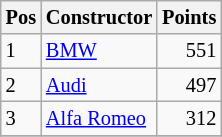<table class="wikitable"   style="font-size:   85%;">
<tr>
<th>Pos</th>
<th>Constructor</th>
<th>Points</th>
</tr>
<tr>
<td>1</td>
<td> <a href='#'>BMW</a></td>
<td align="right">551</td>
</tr>
<tr>
<td>2</td>
<td> <a href='#'>Audi</a></td>
<td align="right">497</td>
</tr>
<tr>
<td>3</td>
<td> <a href='#'>Alfa Romeo</a></td>
<td align="right">312</td>
</tr>
<tr>
</tr>
</table>
